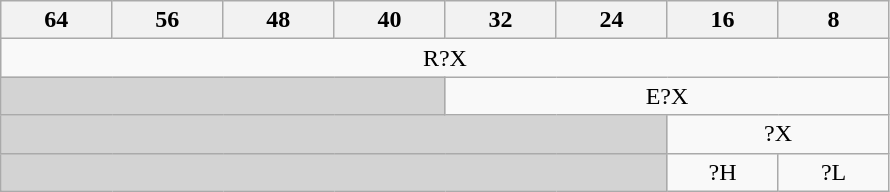<table class="wikitable">
<tr>
<th style="width:50pt;">64</th>
<th style="width:50pt;">56</th>
<th style="width:50pt;">48</th>
<th style="width:50pt;">40</th>
<th style="width:50pt;">32</th>
<th style="width:50pt;">24</th>
<th style="width:50pt;">16</th>
<th style="width:50pt;">8</th>
</tr>
<tr>
<td colspan="8" style="text-align:center;">R?X</td>
</tr>
<tr>
<td colspan="4" style="background:lightgrey"></td>
<td colspan="4" style="text-align:center;">E?X</td>
</tr>
<tr>
<td colspan="6" style="background:lightgrey"></td>
<td colspan="2" style="text-align:center;">?X</td>
</tr>
<tr>
<td colspan="6" style="background:lightgrey"></td>
<td style="text-align:center;">?H</td>
<td style="text-align:center;">?L</td>
</tr>
</table>
